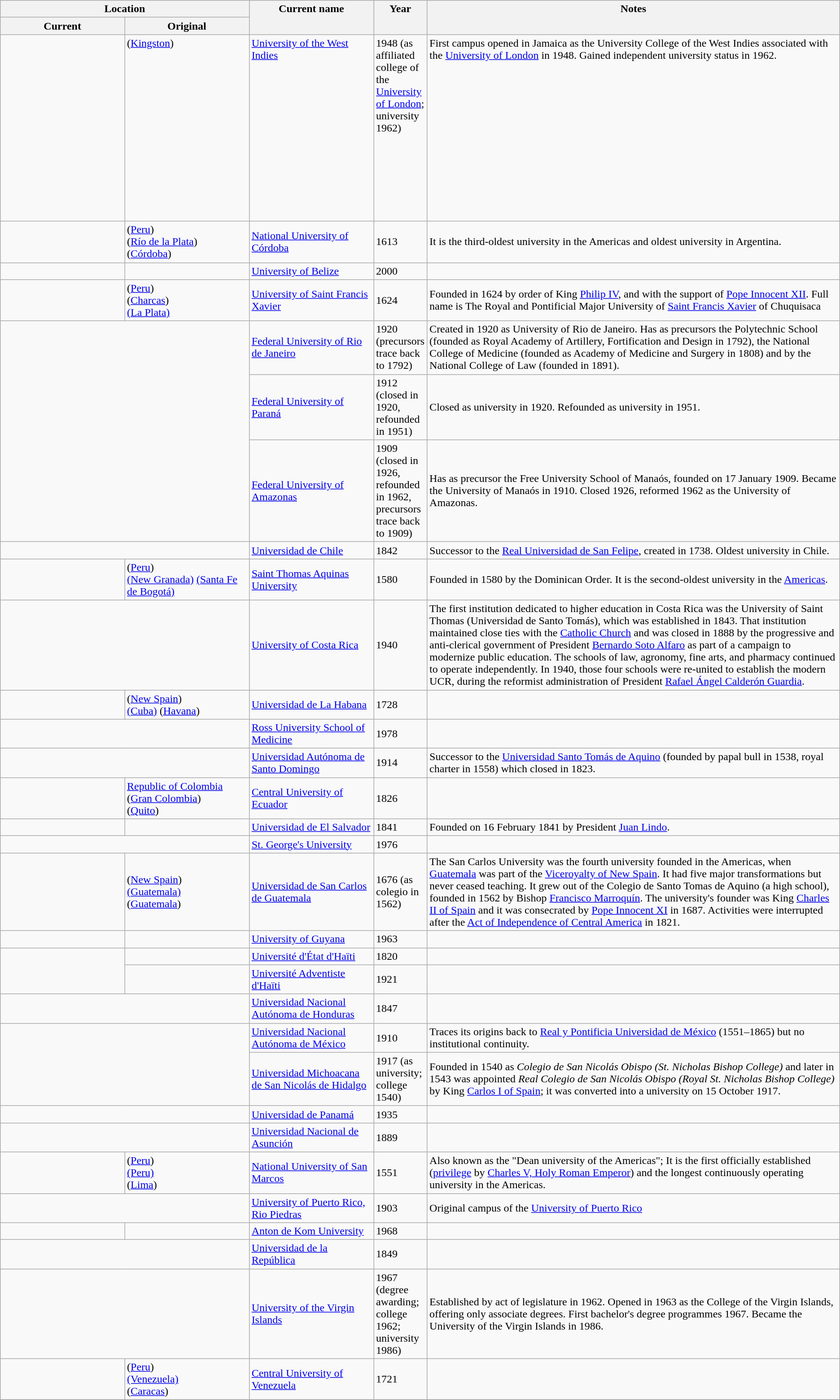<table class="wikitable sortable">
<tr valign="top">
<th colspan=2>Location</th>
<th width="15%" rowspan=2>Current name</th>
<th width="5%" rowspan=2>Year</th>
<th width="50%" rowspan=2>Notes</th>
</tr>
<tr>
<th width="15%">Current</th>
<th width="15%">Original</th>
</tr>
<tr valign="top">
<td><br><br><br><br><br><br><br><br><br><br><br><br><br><br><br></td>
<td> (<a href='#'>Kingston</a>)</td>
<td><a href='#'>University of the West Indies</a></td>
<td>1948 (as affiliated college of the <a href='#'>University of London</a>; university 1962)</td>
<td>First campus opened in Jamaica as the University College of the West Indies associated with the <a href='#'>University of London</a> in 1948. Gained independent university status in 1962.</td>
</tr>
<tr>
<td></td>
<td> (<a href='#'>Peru</a>)<br>(<a href='#'>Río de la Plata</a>)<br>(<a href='#'>Córdoba</a>)</td>
<td><a href='#'>National University of Córdoba</a></td>
<td>1613</td>
<td>It is the third-oldest university in the Americas and oldest university in Argentina.</td>
</tr>
<tr>
<td></td>
<td></td>
<td><a href='#'>University of Belize</a></td>
<td>2000</td>
<td></td>
</tr>
<tr>
<td></td>
<td> (<a href='#'>Peru</a>)<br>(<a href='#'>Charcas</a>)<br><a href='#'>(La Plata)</a></td>
<td><a href='#'>University of Saint Francis Xavier</a></td>
<td>1624</td>
<td>Founded in 1624 by order of King <a href='#'>Philip IV</a>, and with the support of <a href='#'>Pope Innocent XII</a>. Full name is The Royal and Pontificial Major University of <a href='#'>Saint Francis Xavier</a> of Chuquisaca</td>
</tr>
<tr>
<td colspan="2" rowspan="3"></td>
<td><a href='#'>Federal University of Rio de Janeiro</a></td>
<td>1920 (precursors trace back to 1792)</td>
<td>Created in 1920 as University of Rio de Janeiro. Has as precursors the Polytechnic School (founded as Royal Academy of Artillery, Fortification and Design in 1792), the National College of Medicine (founded as Academy of Medicine and Surgery in 1808) and by the National College of Law (founded in 1891).</td>
</tr>
<tr>
<td><a href='#'>Federal University of Paraná</a></td>
<td>1912 (closed in 1920, refounded in 1951)</td>
<td>Closed as university in 1920. Refounded as university in 1951.</td>
</tr>
<tr>
<td><a href='#'>Federal University of Amazonas</a></td>
<td>1909 (closed in 1926, refounded in 1962, precursors trace back to 1909)</td>
<td>Has as precursor the Free University School of Manaós, founded on 17 January 1909. Became the University of Manaós in 1910. Closed 1926, reformed 1962 as the University of Amazonas.</td>
</tr>
<tr>
<td colspan="2"></td>
<td><a href='#'>Universidad de Chile</a></td>
<td>1842</td>
<td>Successor to the <a href='#'>Real Universidad de San Felipe</a>, created in 1738. Oldest university in Chile.</td>
</tr>
<tr>
<td></td>
<td> (<a href='#'>Peru</a>)<br><a href='#'>(New Granada)</a>
<a href='#'>(Santa Fe de Bogotá)</a></td>
<td><a href='#'>Saint Thomas Aquinas University</a></td>
<td>1580</td>
<td>Founded in 1580 by the Dominican Order. It is the second-oldest university in the <a href='#'>Americas</a>.</td>
</tr>
<tr>
<td colspan="2"></td>
<td><a href='#'>University of Costa Rica</a></td>
<td>1940</td>
<td>The first institution dedicated to higher education in Costa Rica was the University of Saint Thomas (Universidad de Santo Tomás), which was established in 1843. That institution maintained close ties with the <a href='#'>Catholic Church</a> and was closed in 1888 by the progressive and anti-clerical government of President <a href='#'>Bernardo Soto Alfaro</a> as part of a campaign to modernize public education. The schools of law, agronomy, fine arts, and pharmacy continued to operate independently. In 1940, those four schools were re-united to establish the modern UCR, during the reformist administration of President <a href='#'>Rafael Ángel Calderón Guardia</a>.</td>
</tr>
<tr>
<td></td>
<td> (<a href='#'>New Spain</a>)<br><a href='#'>(Cuba)</a>
(<a href='#'>Havana</a>)</td>
<td><a href='#'>Universidad de La Habana</a></td>
<td>1728</td>
<td></td>
</tr>
<tr>
<td colspan="2"></td>
<td><a href='#'>Ross University School of Medicine</a></td>
<td>1978</td>
<td></td>
</tr>
<tr>
<td colspan="2"></td>
<td><a href='#'>Universidad Autónoma de Santo Domingo</a></td>
<td>1914</td>
<td>Successor to the <a href='#'>Universidad Santo Tomás de Aquino</a> (founded by papal bull in 1538, royal charter in 1558) which closed in 1823.</td>
</tr>
<tr>
<td></td>
<td> <a href='#'>Republic of Colombia</a><br>(<a href='#'>Gran Colombia</a>)<br>(<a href='#'>Quito</a>)</td>
<td><a href='#'>Central University of Ecuador</a></td>
<td>1826</td>
<td></td>
</tr>
<tr>
<td></td>
<td></td>
<td><a href='#'>Universidad de El Salvador</a></td>
<td>1841</td>
<td>Founded on 16 February 1841 by President <a href='#'>Juan Lindo</a>.</td>
</tr>
<tr>
<td colspan="2"></td>
<td><a href='#'>St. George's University</a></td>
<td>1976</td>
<td></td>
</tr>
<tr>
<td></td>
<td> (<a href='#'>New Spain</a>)<br><a href='#'>(Guatemala)</a><br>(<a href='#'>Guatemala</a>)</td>
<td><a href='#'>Universidad de San Carlos de Guatemala</a></td>
<td>1676 (as colegio in 1562)</td>
<td>The San Carlos University was the fourth university founded in the Americas, when <a href='#'>Guatemala</a> was part of the <a href='#'>Viceroyalty of New Spain</a>. It had five major transformations but never ceased teaching. It grew out of the Colegio de Santo Tomas de Aquino (a high school), founded in 1562 by Bishop <a href='#'>Francisco Marroquín</a>. The university's founder was King <a href='#'>Charles II of Spain</a> and it was consecrated by <a href='#'>Pope Innocent XI</a> in 1687. Activities were interrupted after the <a href='#'>Act of Independence of Central America</a> in 1821.</td>
</tr>
<tr>
<td></td>
<td></td>
<td><a href='#'>University of Guyana</a></td>
<td>1963</td>
<td></td>
</tr>
<tr>
<td rowspan="2"></td>
<td></td>
<td><a href='#'>Université d'État d'Haïti</a></td>
<td>1820</td>
<td></td>
</tr>
<tr>
<td></td>
<td><a href='#'>Université Adventiste d'Haïti</a></td>
<td>1921</td>
<td></td>
</tr>
<tr>
<td colspan="2"></td>
<td><a href='#'>Universidad Nacional Autónoma de Honduras</a></td>
<td>1847</td>
<td></td>
</tr>
<tr>
<td colspan="2" rowspan="2"></td>
<td><a href='#'>Universidad Nacional Autónoma de México</a></td>
<td>1910</td>
<td>Traces its origins back to <a href='#'>Real y Pontificia Universidad de México</a> (1551–1865) but no institutional continuity.</td>
</tr>
<tr>
<td><a href='#'>Universidad Michoacana de San Nicolás de Hidalgo</a></td>
<td>1917 (as university; college 1540)</td>
<td>Founded in 1540 as <em>Colegio de San Nicolás Obispo (St. Nicholas Bishop College)</em> and later in 1543 was appointed <em>Real Colegio de San Nicolás Obispo (Royal St. Nicholas Bishop College)</em> by King <a href='#'>Carlos I of Spain</a>; it was converted into a university on 15 October 1917.</td>
</tr>
<tr>
<td colspan="2"></td>
<td><a href='#'>Universidad de Panamá</a></td>
<td>1935</td>
<td></td>
</tr>
<tr>
<td colspan="2"></td>
<td><a href='#'>Universidad Nacional de Asunción</a></td>
<td>1889</td>
<td></td>
</tr>
<tr>
<td></td>
<td> (<a href='#'>Peru</a>)<br><a href='#'>(Peru)</a><br>(<a href='#'>Lima</a>)</td>
<td><a href='#'>National University of San Marcos</a></td>
<td>1551</td>
<td>Also known as the "Dean university of the Americas"; It is the first officially established (<a href='#'>privilege</a> by <a href='#'>Charles V, Holy Roman Emperor</a>) and the longest continuously operating university in the Americas.</td>
</tr>
<tr>
<td colspan="2"></td>
<td><a href='#'>University of Puerto Rico, Rio Piedras</a></td>
<td>1903</td>
<td>Original campus of the <a href='#'>University of Puerto Rico</a></td>
</tr>
<tr>
<td></td>
<td></td>
<td><a href='#'>Anton de Kom University</a></td>
<td>1968</td>
<td></td>
</tr>
<tr>
<td colspan="2"></td>
<td><a href='#'>Universidad de la República</a></td>
<td>1849</td>
<td></td>
</tr>
<tr>
<td colspan="2"></td>
<td><a href='#'>University of the Virgin Islands</a></td>
<td>1967 (degree awarding; college 1962; university 1986)</td>
<td>Established by act of legislature in 1962. Opened in 1963 as the College of the Virgin Islands, offering only associate degrees. First bachelor's degree programmes 1967. Became the University of the Virgin Islands in 1986.</td>
</tr>
<tr>
<td></td>
<td> (<a href='#'>Peru</a>)<br><a href='#'>(Venezuela)</a><br>(<a href='#'>Caracas</a>)</td>
<td><a href='#'>Central University of Venezuela</a></td>
<td>1721</td>
<td></td>
</tr>
<tr>
</tr>
</table>
